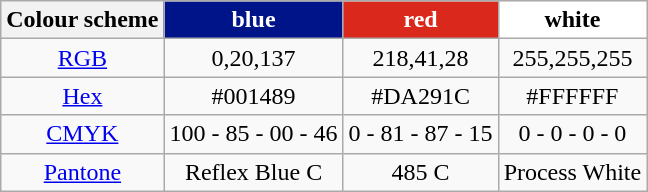<table class="wikitable" style="text-align:center;">
<tr>
<th>Colour scheme</th>
<th style="background-color:#001489;color:#FFF;">blue</th>
<th style="background-color:#DA291C;color:#FFF;">red</th>
<th style="background-color:White">white</th>
</tr>
<tr white>
<td><a href='#'>RGB</a></td>
<td>0,20,137</td>
<td>218,41,28</td>
<td>255,255,255</td>
</tr>
<tr>
<td><a href='#'>Hex</a></td>
<td>#001489</td>
<td>#DA291C</td>
<td>#FFFFFF</td>
</tr>
<tr>
<td><a href='#'>CMYK</a></td>
<td>100 - 85 - 00 - 46</td>
<td>0 - 81 - 87 - 15</td>
<td>0 - 0 - 0 - 0</td>
</tr>
<tr>
<td><a href='#'>Pantone</a></td>
<td>Reflex Blue C</td>
<td>485 C</td>
<td>Process White</td>
</tr>
</table>
